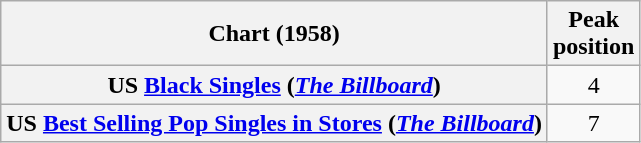<table class="wikitable sortable plainrowheaders" style="text-align:center;">
<tr>
<th scope="col">Chart (1958)</th>
<th scope="col">Peak<br>position</th>
</tr>
<tr>
<th scope="row">US <a href='#'>Black Singles</a> (<em><a href='#'>The Billboard</a></em>)</th>
<td align="center">4</td>
</tr>
<tr>
<th scope="row">US <a href='#'>Best Selling Pop Singles in Stores</a> (<em><a href='#'>The Billboard</a></em>)</th>
<td align="center">7</td>
</tr>
</table>
